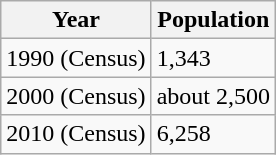<table class = "wikitable">
<tr>
<th>Year</th>
<th>Population</th>
</tr>
<tr>
<td>1990 (Census)</td>
<td>1,343</td>
</tr>
<tr>
<td>2000 (Census)</td>
<td>about 2,500</td>
</tr>
<tr>
<td>2010 (Census)</td>
<td>6,258</td>
</tr>
</table>
